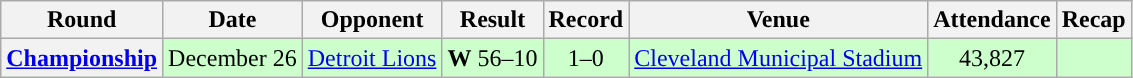<table class="wikitable" style="text-align:center">
<tr>
<th>Round</th>
<th>Date</th>
<th>Opponent</th>
<th>Result</th>
<th>Record</th>
<th>Venue</th>
<th>Attendance</th>
<th>Recap</th>
</tr>
<tr style="background:#cfc">
<th><a href='#'>Championship</a></th>
<td>December 26</td>
<td><a href='#'>Detroit Lions</a></td>
<td><strong>W</strong> 56–10</td>
<td>1–0</td>
<td><a href='#'>Cleveland Municipal Stadium</a></td>
<td>43,827</td>
<td></td>
</tr>
</table>
